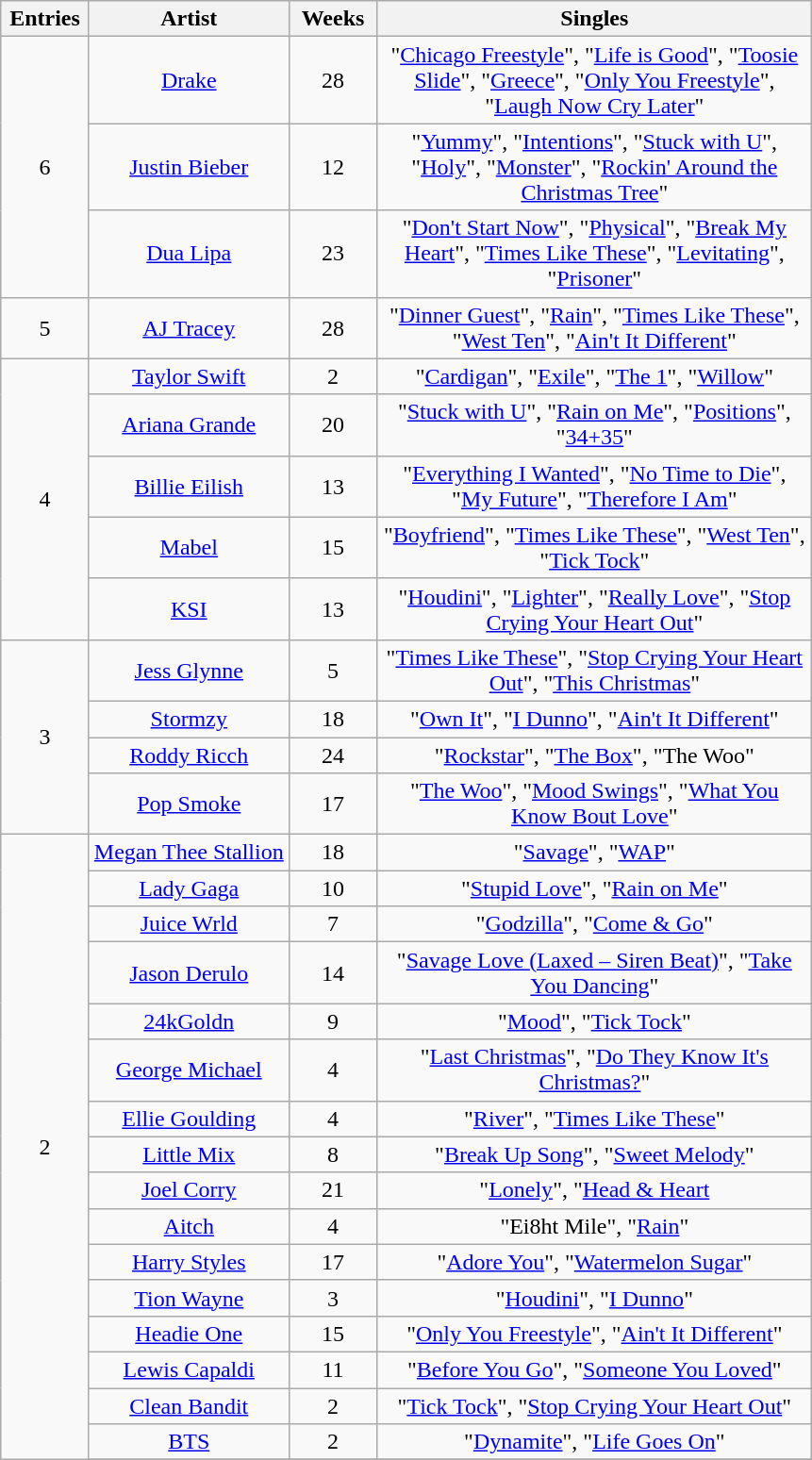<table class="wikitable sortable" style="text-align: center;">
<tr>
<th scope="col" style="width:55px;" data-sort-type="number">Entries</th>
<th scope="col" style="text-align:center;">Artist</th>
<th scope="col" style="width:55px;" data-sort-type="number">Weeks</th>
<th scope="col" style="width:300px;">Singles</th>
</tr>
<tr>
<td rowspan="3" style="text-align:center">6</td>
<td><a href='#'>Drake</a></td>
<td>28</td>
<td>"<a href='#'>Chicago Freestyle</a>", "<a href='#'>Life is Good</a>", "<a href='#'>Toosie Slide</a>", "<a href='#'>Greece</a>", "<a href='#'>Only You Freestyle</a>", "<a href='#'>Laugh Now Cry Later</a>"</td>
</tr>
<tr>
<td><a href='#'>Justin Bieber</a></td>
<td>12</td>
<td>"<a href='#'>Yummy</a>", "<a href='#'>Intentions</a>", "<a href='#'>Stuck with U</a>", "<a href='#'>Holy</a>", "<a href='#'>Monster</a>", "<a href='#'>Rockin' Around the Christmas Tree</a>"</td>
</tr>
<tr>
<td><a href='#'>Dua Lipa</a> </td>
<td>23</td>
<td>"<a href='#'>Don't Start Now</a>", "<a href='#'>Physical</a>", "<a href='#'>Break My Heart</a>", "<a href='#'>Times Like These</a>", "<a href='#'>Levitating</a>", "<a href='#'>Prisoner</a>"</td>
</tr>
<tr>
<td>5</td>
<td><a href='#'>AJ Tracey</a> </td>
<td>28</td>
<td>"<a href='#'>Dinner Guest</a>", "<a href='#'>Rain</a>", "<a href='#'>Times Like These</a>", "<a href='#'>West Ten</a>", "<a href='#'>Ain't It Different</a>"</td>
</tr>
<tr>
<td rowspan="5" style="text-align:center">4</td>
<td><a href='#'>Taylor Swift</a></td>
<td>2</td>
<td>"<a href='#'>Cardigan</a>", "<a href='#'>Exile</a>", "<a href='#'>The 1</a>", "<a href='#'>Willow</a>"</td>
</tr>
<tr>
<td><a href='#'>Ariana Grande</a></td>
<td>20</td>
<td>"<a href='#'>Stuck with U</a>", "<a href='#'>Rain on Me</a>", "<a href='#'>Positions</a>", "<a href='#'>34+35</a>"</td>
</tr>
<tr>
<td><a href='#'>Billie Eilish</a></td>
<td>13</td>
<td>"<a href='#'>Everything I Wanted</a>", "<a href='#'>No Time to Die</a>", "<a href='#'>My Future</a>", "<a href='#'>Therefore I Am</a>"</td>
</tr>
<tr>
<td><a href='#'>Mabel</a> </td>
<td>15</td>
<td>"<a href='#'>Boyfriend</a>", "<a href='#'>Times Like These</a>", "<a href='#'>West Ten</a>", "<a href='#'>Tick Tock</a>"</td>
</tr>
<tr>
<td><a href='#'>KSI</a> </td>
<td>13</td>
<td>"<a href='#'>Houdini</a>", "<a href='#'>Lighter</a>", "<a href='#'>Really Love</a>", "<a href='#'>Stop Crying Your Heart Out</a>"</td>
</tr>
<tr>
<td rowspan="4" style="text-align:center">3</td>
<td><a href='#'>Jess Glynne</a></td>
<td>5</td>
<td>"<a href='#'>Times Like These</a>", "<a href='#'>Stop Crying Your Heart Out</a>", "<a href='#'>This Christmas</a>"</td>
</tr>
<tr>
<td><a href='#'>Stormzy</a></td>
<td>18</td>
<td>"<a href='#'>Own It</a>", "<a href='#'>I Dunno</a>", "<a href='#'>Ain't It Different</a>"</td>
</tr>
<tr>
<td><a href='#'>Roddy Ricch</a> </td>
<td>24</td>
<td>"<a href='#'>Rockstar</a>", "<a href='#'>The Box</a>", "The Woo"</td>
</tr>
<tr>
<td><a href='#'>Pop Smoke</a></td>
<td>17</td>
<td>"<a href='#'>The Woo</a>", "<a href='#'>Mood Swings</a>", "<a href='#'>What You Know Bout Love</a>"</td>
</tr>
<tr>
<td rowspan="19" style="text-align:center">2</td>
<td><a href='#'>Megan Thee Stallion</a></td>
<td>18</td>
<td>"<a href='#'>Savage</a>", "<a href='#'>WAP</a>"</td>
</tr>
<tr>
<td><a href='#'>Lady Gaga</a></td>
<td>10</td>
<td>"<a href='#'>Stupid Love</a>", "<a href='#'>Rain on Me</a>"</td>
</tr>
<tr>
<td><a href='#'>Juice Wrld</a> </td>
<td>7</td>
<td>"<a href='#'>Godzilla</a>", "<a href='#'>Come & Go</a>"</td>
</tr>
<tr>
<td><a href='#'>Jason Derulo</a></td>
<td>14</td>
<td>"<a href='#'>Savage Love (Laxed – Siren Beat)</a>", "<a href='#'>Take You Dancing</a>"</td>
</tr>
<tr>
<td><a href='#'>24kGoldn</a></td>
<td>9</td>
<td>"<a href='#'>Mood</a>", "<a href='#'>Tick Tock</a>"</td>
</tr>
<tr>
<td><a href='#'>George Michael</a> </td>
<td>4</td>
<td>"<a href='#'>Last Christmas</a>", "<a href='#'>Do They Know It's Christmas?</a>"</td>
</tr>
<tr>
<td><a href='#'>Ellie Goulding</a> </td>
<td>4</td>
<td>"<a href='#'>River</a>", "<a href='#'>Times Like These</a>"</td>
</tr>
<tr>
<td><a href='#'>Little Mix</a></td>
<td>8</td>
<td>"<a href='#'>Break Up Song</a>", "<a href='#'>Sweet Melody</a>"</td>
</tr>
<tr>
<td><a href='#'>Joel Corry</a></td>
<td>21</td>
<td>"<a href='#'>Lonely</a>", "<a href='#'>Head & Heart</a></td>
</tr>
<tr>
<td><a href='#'>Aitch</a></td>
<td>4</td>
<td>"Ei8ht Mile", "<a href='#'>Rain</a>"</td>
</tr>
<tr>
<td><a href='#'>Harry Styles</a></td>
<td>17</td>
<td>"<a href='#'>Adore You</a>", "<a href='#'>Watermelon Sugar</a>"</td>
</tr>
<tr>
<td><a href='#'>Tion Wayne</a> </td>
<td>3</td>
<td>"<a href='#'>Houdini</a>", "<a href='#'>I Dunno</a>"</td>
</tr>
<tr>
<td><a href='#'>Headie One</a></td>
<td>15</td>
<td>"<a href='#'>Only You Freestyle</a>", "<a href='#'>Ain't It Different</a>"</td>
</tr>
<tr>
<td><a href='#'>Lewis Capaldi</a></td>
<td>11</td>
<td>"<a href='#'>Before You Go</a>", "<a href='#'>Someone You Loved</a>"</td>
</tr>
<tr>
<td><a href='#'>Clean Bandit</a></td>
<td>2</td>
<td>"<a href='#'>Tick Tock</a>", "<a href='#'>Stop Crying Your Heart Out</a>"</td>
</tr>
<tr>
<td><a href='#'>BTS</a></td>
<td>2</td>
<td>"<a href='#'>Dynamite</a>", "<a href='#'>Life Goes On</a>"</td>
</tr>
<tr>
</tr>
</table>
